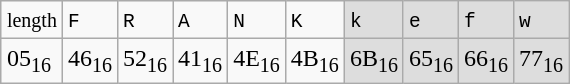<table class="wikitable" style="margin-left: auto; margin-right:auto">
<tr>
<td><small>length</small></td>
<td><code>F</code></td>
<td><code>R</code></td>
<td><code>A</code></td>
<td><code>N</code></td>
<td><code>K</code></td>
<td style="background: #DDD"><code>k</code></td>
<td style="background: #DDD"><code>e</code></td>
<td style="background: #DDD"><code>f</code></td>
<td style="background: #DDD"><code>w</code></td>
</tr>
<tr>
<td>05<sub>16</sub></td>
<td>46<sub>16</sub></td>
<td>52<sub>16</sub></td>
<td>41<sub>16</sub></td>
<td>4E<sub>16</sub></td>
<td>4B<sub>16</sub></td>
<td style="background: #DDD">6B<sub>16</sub></td>
<td style="background: #DDD">65<sub>16</sub></td>
<td style="background: #DDD">66<sub>16</sub></td>
<td style="background: #DDD">77<sub>16</sub></td>
</tr>
</table>
